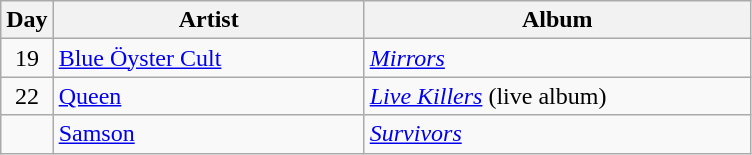<table class="wikitable" border="1">
<tr>
<th>Day</th>
<th width="200">Artist</th>
<th width="250">Album</th>
</tr>
<tr>
<td style="text-align:center;" rowspan="1">19</td>
<td><a href='#'>Blue Öyster Cult</a></td>
<td><em><a href='#'>Mirrors</a></em></td>
</tr>
<tr>
<td style="text-align:center;" rowspan="1">22</td>
<td><a href='#'>Queen</a></td>
<td><em><a href='#'>Live Killers</a></em> (live album)</td>
</tr>
<tr>
<td style="text-align:center;" rowspan="1"></td>
<td><a href='#'>Samson</a></td>
<td><em><a href='#'>Survivors</a></em></td>
</tr>
</table>
